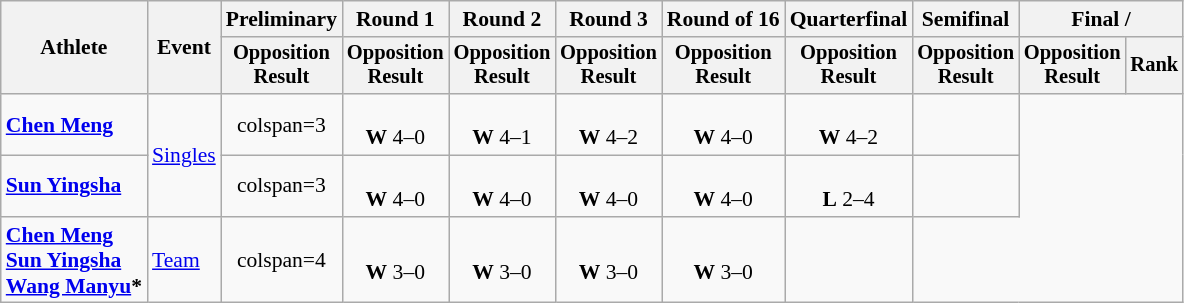<table class="wikitable" style="font-size:90%;">
<tr>
<th rowspan=2>Athlete</th>
<th rowspan=2>Event</th>
<th>Preliminary</th>
<th>Round 1</th>
<th>Round 2</th>
<th>Round 3</th>
<th>Round of 16</th>
<th>Quarterfinal</th>
<th>Semifinal</th>
<th colspan=2>Final / </th>
</tr>
<tr style="font-size:95%">
<th>Opposition<br>Result</th>
<th>Opposition<br>Result</th>
<th>Opposition<br>Result</th>
<th>Opposition<br>Result</th>
<th>Opposition<br>Result</th>
<th>Opposition<br>Result</th>
<th>Opposition<br>Result</th>
<th>Opposition<br>Result</th>
<th>Rank</th>
</tr>
<tr align=center>
<td align=left><strong><a href='#'>Chen Meng</a></strong></td>
<td align=left rowspan=2><a href='#'>Singles</a></td>
<td>colspan=3 </td>
<td><br> <strong>W</strong> 4–0</td>
<td><br> <strong>W</strong> 4–1</td>
<td><br> <strong>W</strong> 4–2</td>
<td><br> <strong>W</strong> 4–0</td>
<td><br> <strong>W</strong> 4–2</td>
<td></td>
</tr>
<tr align=center>
<td align=left><strong><a href='#'>Sun Yingsha</a></strong></td>
<td>colspan=3 </td>
<td><br> <strong>W</strong> 4–0</td>
<td><br> <strong>W</strong> 4–0</td>
<td><br> <strong>W</strong> 4–0</td>
<td><br> <strong>W</strong> 4–0</td>
<td><br> <strong>L</strong> 2–4</td>
<td></td>
</tr>
<tr align=center>
<td align=left><strong><a href='#'>Chen Meng</a><br><a href='#'>Sun Yingsha</a><br><a href='#'>Wang Manyu</a>*</strong></td>
<td align=left><a href='#'>Team</a></td>
<td>colspan=4 </td>
<td><br> <strong>W</strong> 3–0</td>
<td><br> <strong>W</strong> 3–0</td>
<td><br> <strong>W</strong> 3–0</td>
<td><br> <strong>W</strong> 3–0</td>
<td></td>
</tr>
</table>
